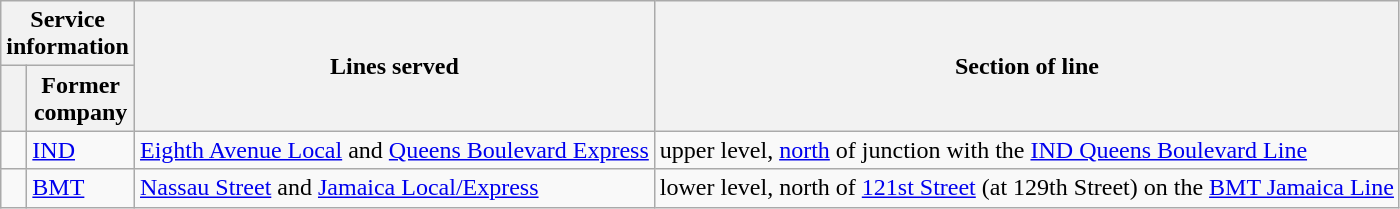<table class="wikitable">
<tr>
<th colspan=2>Service<br>information</th>
<th rowspan=2>Lines served</th>
<th rowspan=2>Section of line</th>
</tr>
<tr>
<th> </th>
<th>Former<br>company</th>
</tr>
<tr>
<td align=center width=10></td>
<td><a href='#'>IND</a></td>
<td><a href='#'>Eighth Avenue Local</a> and <a href='#'>Queens Boulevard Express</a></td>
<td>upper level, <a href='#'>north</a> of junction with the <a href='#'>IND Queens Boulevard Line</a></td>
</tr>
<tr>
<td align=center> </td>
<td><a href='#'>BMT</a></td>
<td><a href='#'>Nassau Street</a> and <a href='#'>Jamaica Local/Express</a></td>
<td>lower level, north of <a href='#'>121st Street</a> (at 129th Street) on the <a href='#'>BMT Jamaica Line</a></td>
</tr>
</table>
